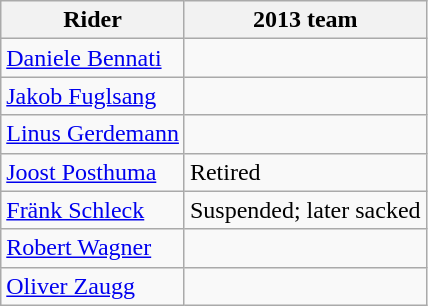<table class="wikitable">
<tr>
<th>Rider</th>
<th>2013 team</th>
</tr>
<tr>
<td><a href='#'>Daniele Bennati</a></td>
<td></td>
</tr>
<tr>
<td><a href='#'>Jakob Fuglsang</a></td>
<td></td>
</tr>
<tr>
<td><a href='#'>Linus Gerdemann</a></td>
<td></td>
</tr>
<tr>
<td><a href='#'>Joost Posthuma</a></td>
<td>Retired</td>
</tr>
<tr>
<td><a href='#'>Fränk Schleck</a></td>
<td>Suspended; later sacked</td>
</tr>
<tr>
<td><a href='#'>Robert Wagner</a></td>
<td></td>
</tr>
<tr>
<td><a href='#'>Oliver Zaugg</a></td>
<td></td>
</tr>
</table>
